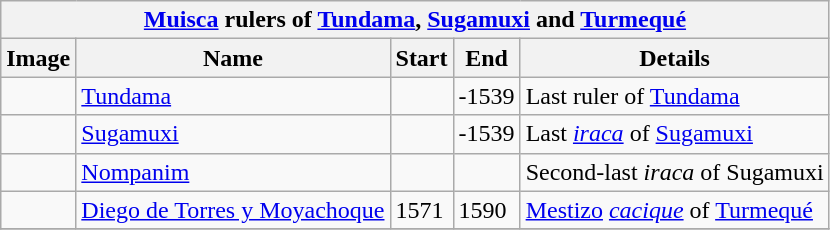<table class=wikitable style="float:center;">
<tr>
<th colspan=5><a href='#'>Muisca</a> rulers of <a href='#'>Tundama</a>, <a href='#'>Sugamuxi</a> and <a href='#'>Turmequé</a></th>
</tr>
<tr>
<th>Image</th>
<th>Name</th>
<th>Start</th>
<th>End</th>
<th>Details</th>
</tr>
<tr>
<td></td>
<td><a href='#'>Tundama</a></td>
<td></td>
<td>-1539</td>
<td>Last ruler of <a href='#'>Tundama</a></td>
</tr>
<tr>
<td></td>
<td><a href='#'>Sugamuxi</a></td>
<td></td>
<td>-1539</td>
<td>Last <em><a href='#'>iraca</a></em> of <a href='#'>Sugamuxi</a></td>
</tr>
<tr>
<td></td>
<td><a href='#'>Nompanim</a></td>
<td></td>
<td></td>
<td>Second-last <em>iraca</em> of Sugamuxi</td>
</tr>
<tr>
<td></td>
<td><a href='#'>Diego de Torres y Moyachoque</a></td>
<td>1571</td>
<td>1590</td>
<td><a href='#'>Mestizo</a> <em><a href='#'>cacique</a></em> of <a href='#'>Turmequé</a></td>
</tr>
<tr>
</tr>
</table>
